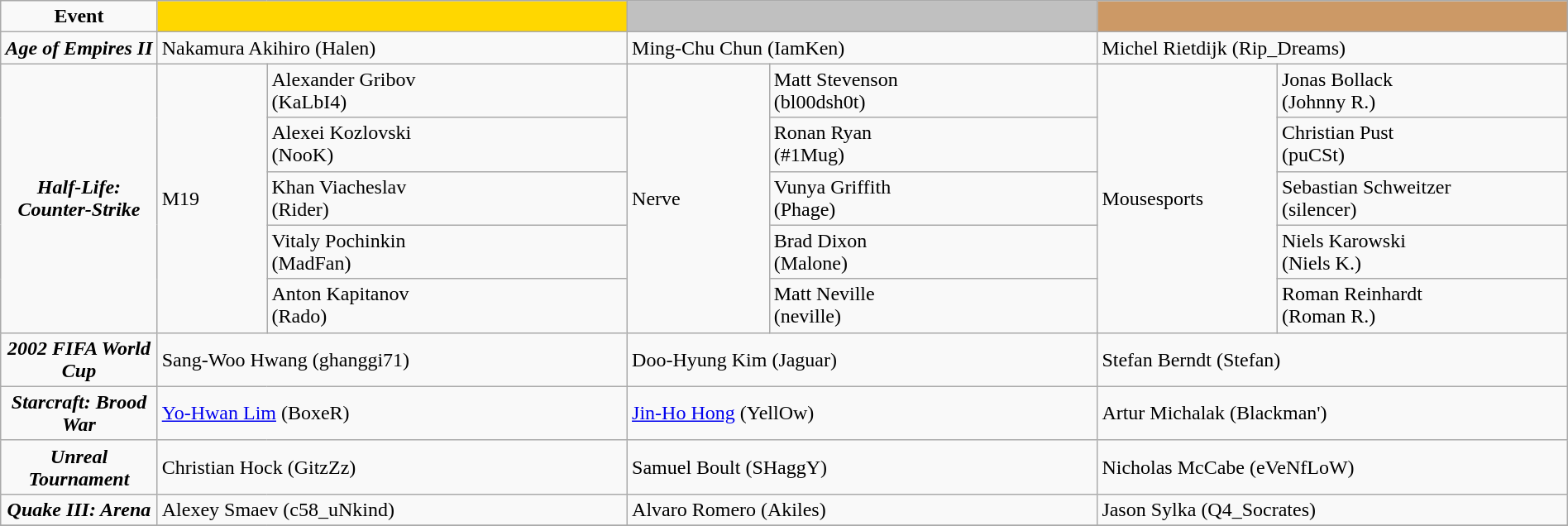<table class="wikitable" width=100%>
<tr>
<td style="text-align:center"  width=10%><strong>Event</strong></td>
<td colspan="2" style="text-align:center" bgcolor="gold" width=30%></td>
<td colspan="2" style="text-align:center" bgcolor="silver" width=30%></td>
<td colspan="2" style="text-align:center" bgcolor="CC9966" width=30%></td>
</tr>
<tr>
<td style="text-align:center"><strong><em>Age of Empires II</em></strong></td>
<td colspan="2"> Nakamura Akihiro (Halen)</td>
<td colspan="2"> Ming-Chu Chun (IamKen)</td>
<td colspan="2"> Michel Rietdijk (Rip_Dreams)</td>
</tr>
<tr>
<td rowspan="5" align=center><strong><em>Half-Life: Counter-Strike</em></strong></td>
<td rowspan="5">M19<br></td>
<td>Alexander Gribov<br>(KaLbI4)</td>
<td rowspan="5">Nerve<br></td>
<td>Matt Stevenson<br>(bl00dsh0t)</td>
<td rowspan="5">Mousesports<br></td>
<td>Jonas Bollack<br>(Johnny R.)</td>
</tr>
<tr>
<td>Alexei Kozlovski<br>(NooK)</td>
<td>Ronan Ryan<br>(#1Mug)</td>
<td>Christian Pust<br>(puCSt)</td>
</tr>
<tr>
<td>Khan Viacheslav<br>(Rider)</td>
<td>Vunya Griffith<br>(Phage)</td>
<td>Sebastian Schweitzer<br>(silencer)</td>
</tr>
<tr>
<td>Vitaly Pochinkin<br>(MadFan)</td>
<td>Brad Dixon<br>(Malone)</td>
<td>Niels Karowski<br>(Niels K.)</td>
</tr>
<tr>
<td>Anton Kapitanov<br>(Rado)</td>
<td>Matt Neville<br>(neville)</td>
<td>Roman Reinhardt<br>(Roman R.)</td>
</tr>
<tr>
<td style="text-align:center"><strong><em>2002 FIFA World Cup</em></strong></td>
<td colspan="2"> Sang-Woo Hwang (ghanggi71)</td>
<td colspan="2"> Doo-Hyung Kim (Jaguar)</td>
<td colspan="2"> Stefan Berndt (Stefan)</td>
</tr>
<tr>
<td style="text-align:center"><strong><em>Starcraft: Brood War</em></strong></td>
<td colspan="2"> <a href='#'>Yo-Hwan Lim</a> (BoxeR)</td>
<td colspan="2"> <a href='#'>Jin-Ho Hong</a> (YellOw)</td>
<td colspan="2"> Artur Michalak (Blackman')</td>
</tr>
<tr>
<td style="text-align:center"><strong><em>Unreal Tournament</em></strong></td>
<td colspan="2"> Christian Hock (GitzZz)</td>
<td colspan="2"> Samuel Boult (SHaggY)</td>
<td colspan="2"> Nicholas McCabe (eVeNfLoW)</td>
</tr>
<tr>
<td style="text-align:center"><strong><em>Quake III: Arena</em></strong></td>
<td colspan="2"> Alexey Smaev (c58_uNkind)</td>
<td colspan="2"> Alvaro Romero (Akiles)</td>
<td colspan="2"> Jason Sylka (Q4_Socrates)</td>
</tr>
<tr>
</tr>
</table>
